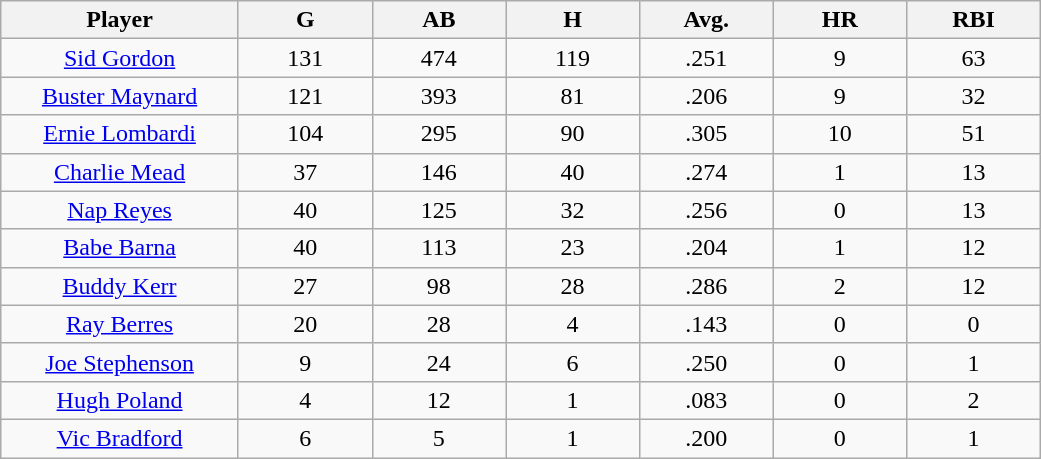<table class="wikitable sortable">
<tr>
<th bgcolor="#DDDDFF" width="16%">Player</th>
<th bgcolor="#DDDDFF" width="9%">G</th>
<th bgcolor="#DDDDFF" width="9%">AB</th>
<th bgcolor="#DDDDFF" width="9%">H</th>
<th bgcolor="#DDDDFF" width="9%">Avg.</th>
<th bgcolor="#DDDDFF" width="9%">HR</th>
<th bgcolor="#DDDDFF" width="9%">RBI</th>
</tr>
<tr align="center">
<td><a href='#'>Sid Gordon</a></td>
<td>131</td>
<td>474</td>
<td>119</td>
<td>.251</td>
<td>9</td>
<td>63</td>
</tr>
<tr align=center>
<td><a href='#'>Buster Maynard</a></td>
<td>121</td>
<td>393</td>
<td>81</td>
<td>.206</td>
<td>9</td>
<td>32</td>
</tr>
<tr align=center>
<td><a href='#'>Ernie Lombardi</a></td>
<td>104</td>
<td>295</td>
<td>90</td>
<td>.305</td>
<td>10</td>
<td>51</td>
</tr>
<tr align=center>
<td><a href='#'>Charlie Mead</a></td>
<td>37</td>
<td>146</td>
<td>40</td>
<td>.274</td>
<td>1</td>
<td>13</td>
</tr>
<tr align=center>
<td><a href='#'>Nap Reyes</a></td>
<td>40</td>
<td>125</td>
<td>32</td>
<td>.256</td>
<td>0</td>
<td>13</td>
</tr>
<tr align=center>
<td><a href='#'>Babe Barna</a></td>
<td>40</td>
<td>113</td>
<td>23</td>
<td>.204</td>
<td>1</td>
<td>12</td>
</tr>
<tr align=center>
<td><a href='#'>Buddy Kerr</a></td>
<td>27</td>
<td>98</td>
<td>28</td>
<td>.286</td>
<td>2</td>
<td>12</td>
</tr>
<tr align=center>
<td><a href='#'>Ray Berres</a></td>
<td>20</td>
<td>28</td>
<td>4</td>
<td>.143</td>
<td>0</td>
<td>0</td>
</tr>
<tr align=center>
<td><a href='#'>Joe Stephenson</a></td>
<td>9</td>
<td>24</td>
<td>6</td>
<td>.250</td>
<td>0</td>
<td>1</td>
</tr>
<tr align=center>
<td><a href='#'>Hugh Poland</a></td>
<td>4</td>
<td>12</td>
<td>1</td>
<td>.083</td>
<td>0</td>
<td>2</td>
</tr>
<tr align=center>
<td><a href='#'>Vic Bradford</a></td>
<td>6</td>
<td>5</td>
<td>1</td>
<td>.200</td>
<td>0</td>
<td>1</td>
</tr>
</table>
